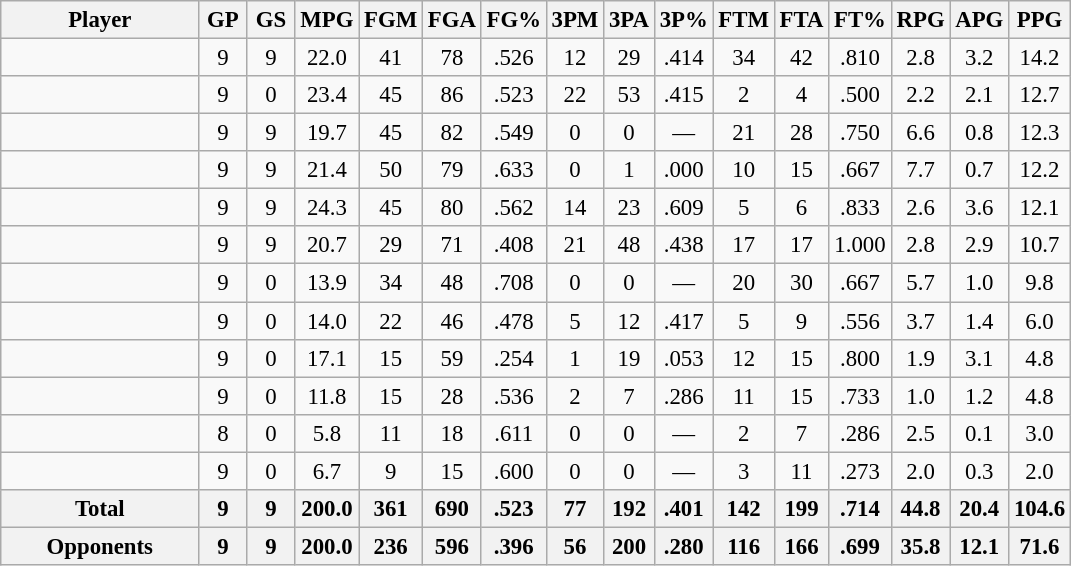<table class="wikitable sortable" style="text-align:center; font-size:95%">
<tr>
<th scope="col" width="125px">Player</th>
<th scope="col" width="25px">GP</th>
<th scope="col" width="25px">GS</th>
<th scope="col" width="25px">MPG</th>
<th scope="col" width="25px">FGM</th>
<th scope="col" width="25px">FGA</th>
<th scope="col" width="25px">FG%</th>
<th scope="col" width="25px">3PM</th>
<th scope="col" width="25px">3PA</th>
<th scope="col" width="25px">3P%</th>
<th scope="col" width="25px">FTM</th>
<th scope="col" width="25px">FTA</th>
<th scope="col" width="25px">FT%</th>
<th scope="col" width="25px">RPG</th>
<th scope="col" width="25px">APG</th>
<th scope="col" width="25px">PPG</th>
</tr>
<tr>
<td></td>
<td>9</td>
<td>9</td>
<td>22.0</td>
<td>41</td>
<td>78</td>
<td>.526</td>
<td>12</td>
<td>29</td>
<td>.414</td>
<td>34</td>
<td>42</td>
<td>.810</td>
<td>2.8</td>
<td>3.2</td>
<td>14.2</td>
</tr>
<tr>
<td></td>
<td>9</td>
<td>0</td>
<td>23.4</td>
<td>45</td>
<td>86</td>
<td>.523</td>
<td>22</td>
<td>53</td>
<td>.415</td>
<td>2</td>
<td>4</td>
<td>.500</td>
<td>2.2</td>
<td>2.1</td>
<td>12.7</td>
</tr>
<tr>
<td></td>
<td>9</td>
<td>9</td>
<td>19.7</td>
<td>45</td>
<td>82</td>
<td>.549</td>
<td>0</td>
<td>0</td>
<td>—</td>
<td>21</td>
<td>28</td>
<td>.750</td>
<td>6.6</td>
<td>0.8</td>
<td>12.3</td>
</tr>
<tr>
<td></td>
<td>9</td>
<td>9</td>
<td>21.4</td>
<td>50</td>
<td>79</td>
<td>.633</td>
<td>0</td>
<td>1</td>
<td>.000</td>
<td>10</td>
<td>15</td>
<td>.667</td>
<td>7.7</td>
<td>0.7</td>
<td>12.2</td>
</tr>
<tr>
<td></td>
<td>9</td>
<td>9</td>
<td>24.3</td>
<td>45</td>
<td>80</td>
<td>.562</td>
<td>14</td>
<td>23</td>
<td>.609</td>
<td>5</td>
<td>6</td>
<td>.833</td>
<td>2.6</td>
<td>3.6</td>
<td>12.1</td>
</tr>
<tr>
<td></td>
<td>9</td>
<td>9</td>
<td>20.7</td>
<td>29</td>
<td>71</td>
<td>.408</td>
<td>21</td>
<td>48</td>
<td>.438</td>
<td>17</td>
<td>17</td>
<td>1.000</td>
<td>2.8</td>
<td>2.9</td>
<td>10.7</td>
</tr>
<tr>
<td></td>
<td>9</td>
<td>0</td>
<td>13.9</td>
<td>34</td>
<td>48</td>
<td>.708</td>
<td>0</td>
<td>0</td>
<td>—</td>
<td>20</td>
<td>30</td>
<td>.667</td>
<td>5.7</td>
<td>1.0</td>
<td>9.8</td>
</tr>
<tr>
<td></td>
<td>9</td>
<td>0</td>
<td>14.0</td>
<td>22</td>
<td>46</td>
<td>.478</td>
<td>5</td>
<td>12</td>
<td>.417</td>
<td>5</td>
<td>9</td>
<td>.556</td>
<td>3.7</td>
<td>1.4</td>
<td>6.0</td>
</tr>
<tr>
<td></td>
<td>9</td>
<td>0</td>
<td>17.1</td>
<td>15</td>
<td>59</td>
<td>.254</td>
<td>1</td>
<td>19</td>
<td>.053</td>
<td>12</td>
<td>15</td>
<td>.800</td>
<td>1.9</td>
<td>3.1</td>
<td>4.8</td>
</tr>
<tr>
<td></td>
<td>9</td>
<td>0</td>
<td>11.8</td>
<td>15</td>
<td>28</td>
<td>.536</td>
<td>2</td>
<td>7</td>
<td>.286</td>
<td>11</td>
<td>15</td>
<td>.733</td>
<td>1.0</td>
<td>1.2</td>
<td>4.8</td>
</tr>
<tr>
<td></td>
<td>8</td>
<td>0</td>
<td>5.8</td>
<td>11</td>
<td>18</td>
<td>.611</td>
<td>0</td>
<td>0</td>
<td>—</td>
<td>2</td>
<td>7</td>
<td>.286</td>
<td>2.5</td>
<td>0.1</td>
<td>3.0</td>
</tr>
<tr>
<td></td>
<td>9</td>
<td>0</td>
<td>6.7</td>
<td>9</td>
<td>15</td>
<td>.600</td>
<td>0</td>
<td>0</td>
<td>—</td>
<td>3</td>
<td>11</td>
<td>.273</td>
<td>2.0</td>
<td>0.3</td>
<td>2.0</td>
</tr>
<tr class="sortbottom">
<th>Total</th>
<th>9</th>
<th>9</th>
<th>200.0</th>
<th>361</th>
<th>690</th>
<th>.523</th>
<th>77</th>
<th>192</th>
<th>.401</th>
<th>142</th>
<th>199</th>
<th>.714</th>
<th>44.8</th>
<th>20.4</th>
<th>104.6</th>
</tr>
<tr>
<th>Opponents</th>
<th>9</th>
<th>9</th>
<th>200.0</th>
<th>236</th>
<th>596</th>
<th>.396</th>
<th>56</th>
<th>200</th>
<th>.280</th>
<th>116</th>
<th>166</th>
<th>.699</th>
<th>35.8</th>
<th>12.1</th>
<th>71.6</th>
</tr>
</table>
